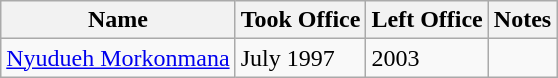<table class="wikitable">
<tr>
<th>Name</th>
<th>Took Office</th>
<th>Left Office</th>
<th>Notes</th>
</tr>
<tr>
<td><a href='#'>Nyudueh Morkonmana</a></td>
<td>July 1997</td>
<td>2003</td>
<td></td>
</tr>
</table>
